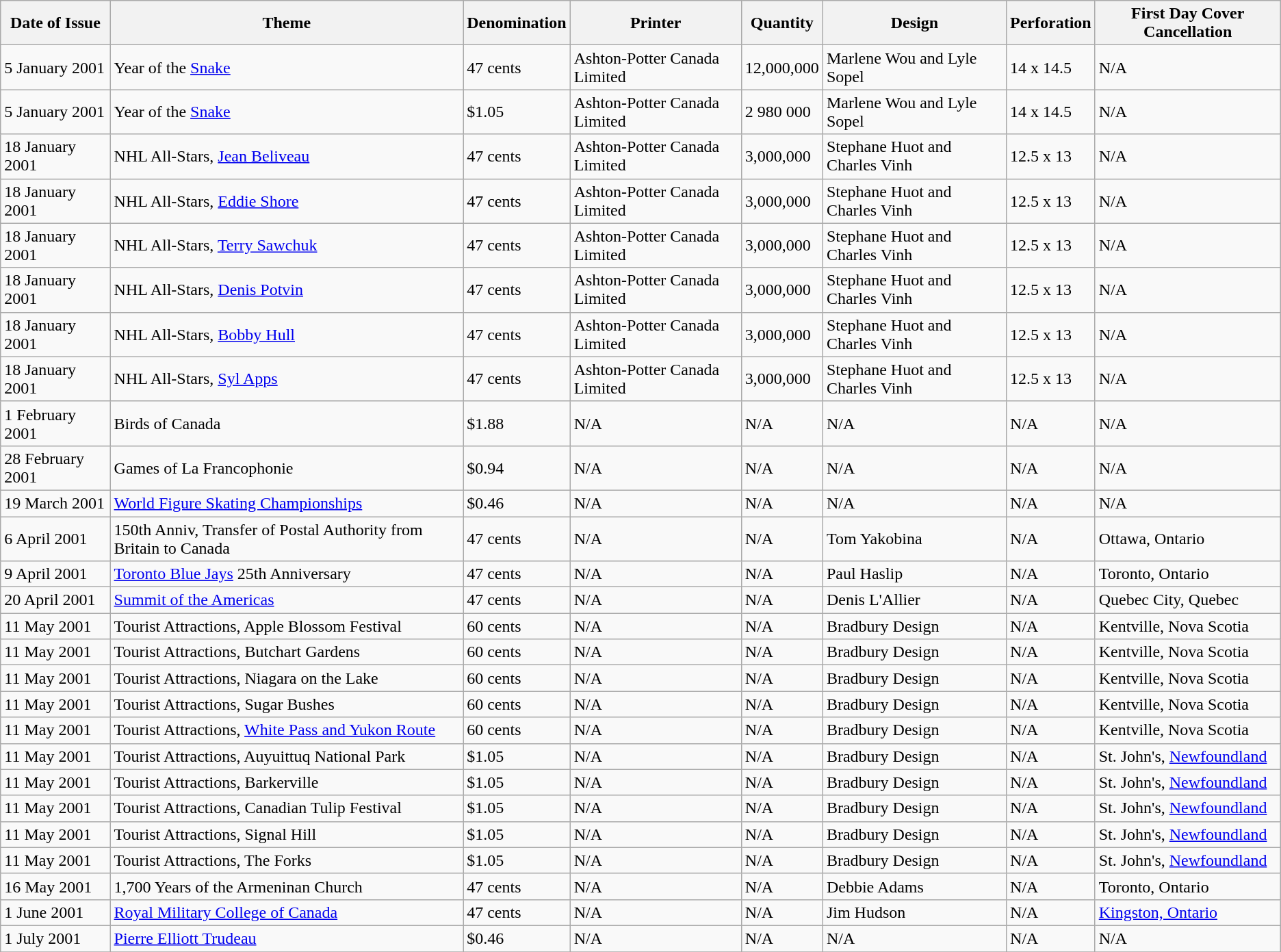<table class="wikitable sortable">
<tr>
<th>Date of Issue</th>
<th>Theme</th>
<th>Denomination</th>
<th>Printer</th>
<th>Quantity</th>
<th>Design</th>
<th>Perforation</th>
<th>First Day Cover Cancellation</th>
</tr>
<tr>
<td>5 January 2001</td>
<td>Year of the <a href='#'>Snake</a></td>
<td>47 cents</td>
<td>Ashton-Potter Canada Limited</td>
<td>12,000,000</td>
<td>Marlene Wou and Lyle Sopel</td>
<td>14 x 14.5</td>
<td>N/A</td>
</tr>
<tr>
<td>5 January 2001</td>
<td>Year of the <a href='#'>Snake</a></td>
<td>$1.05</td>
<td>Ashton-Potter Canada Limited</td>
<td>2 980 000</td>
<td>Marlene Wou and Lyle Sopel</td>
<td>14 x 14.5</td>
<td>N/A</td>
</tr>
<tr>
<td>18 January 2001</td>
<td>NHL All-Stars, <a href='#'>Jean Beliveau</a></td>
<td>47 cents</td>
<td>Ashton-Potter Canada Limited</td>
<td>3,000,000</td>
<td>Stephane Huot and Charles Vinh</td>
<td>12.5 x 13</td>
<td>N/A</td>
</tr>
<tr>
<td>18 January 2001</td>
<td>NHL All-Stars, <a href='#'>Eddie Shore</a></td>
<td>47 cents</td>
<td>Ashton-Potter Canada Limited</td>
<td>3,000,000</td>
<td>Stephane Huot and Charles Vinh</td>
<td>12.5 x 13</td>
<td>N/A</td>
</tr>
<tr>
<td>18 January 2001</td>
<td>NHL All-Stars, <a href='#'>Terry Sawchuk</a></td>
<td>47 cents</td>
<td>Ashton-Potter Canada Limited</td>
<td>3,000,000</td>
<td>Stephane Huot and Charles Vinh</td>
<td>12.5 x 13</td>
<td>N/A</td>
</tr>
<tr>
<td>18 January 2001</td>
<td>NHL All-Stars, <a href='#'>Denis Potvin</a></td>
<td>47 cents</td>
<td>Ashton-Potter Canada Limited</td>
<td>3,000,000</td>
<td>Stephane Huot and Charles Vinh</td>
<td>12.5 x 13</td>
<td>N/A</td>
</tr>
<tr>
<td>18 January 2001</td>
<td>NHL All-Stars, <a href='#'>Bobby Hull</a></td>
<td>47 cents</td>
<td>Ashton-Potter Canada Limited</td>
<td>3,000,000</td>
<td>Stephane Huot and Charles Vinh</td>
<td>12.5 x 13</td>
<td>N/A</td>
</tr>
<tr>
<td>18 January 2001</td>
<td>NHL All-Stars, <a href='#'>Syl Apps</a></td>
<td>47 cents</td>
<td>Ashton-Potter Canada Limited</td>
<td>3,000,000</td>
<td>Stephane Huot and Charles Vinh</td>
<td>12.5 x 13</td>
<td>N/A</td>
</tr>
<tr>
<td>1 February 2001</td>
<td>Birds of Canada</td>
<td>$1.88</td>
<td>N/A</td>
<td>N/A</td>
<td>N/A</td>
<td>N/A</td>
<td>N/A</td>
</tr>
<tr>
<td>28 February 2001</td>
<td>Games of La Francophonie</td>
<td>$0.94</td>
<td>N/A</td>
<td>N/A</td>
<td>N/A</td>
<td>N/A</td>
<td>N/A</td>
</tr>
<tr>
<td>19 March 2001</td>
<td><a href='#'>World Figure Skating Championships</a></td>
<td>$0.46</td>
<td>N/A</td>
<td>N/A</td>
<td>N/A</td>
<td>N/A</td>
<td>N/A</td>
</tr>
<tr>
<td>6 April 2001</td>
<td>150th Anniv, Transfer of Postal Authority from Britain to Canada</td>
<td>47 cents</td>
<td>N/A</td>
<td>N/A</td>
<td>Tom Yakobina</td>
<td>N/A</td>
<td>Ottawa, Ontario</td>
</tr>
<tr>
<td>9 April 2001</td>
<td><a href='#'>Toronto Blue Jays</a> 25th Anniversary</td>
<td>47 cents</td>
<td>N/A</td>
<td>N/A</td>
<td>Paul Haslip</td>
<td>N/A</td>
<td>Toronto, Ontario</td>
</tr>
<tr>
<td>20 April 2001</td>
<td><a href='#'>Summit of the Americas</a></td>
<td>47 cents</td>
<td>N/A</td>
<td>N/A</td>
<td>Denis L'Allier</td>
<td>N/A</td>
<td>Quebec City, Quebec</td>
</tr>
<tr>
<td>11 May 2001</td>
<td>Tourist Attractions, Apple Blossom Festival</td>
<td>60 cents</td>
<td>N/A</td>
<td>N/A</td>
<td>Bradbury Design</td>
<td>N/A</td>
<td>Kentville, Nova Scotia</td>
</tr>
<tr>
<td>11 May 2001</td>
<td>Tourist Attractions, Butchart Gardens</td>
<td>60 cents</td>
<td>N/A</td>
<td>N/A</td>
<td>Bradbury Design</td>
<td>N/A</td>
<td>Kentville, Nova Scotia</td>
</tr>
<tr>
<td>11 May 2001</td>
<td>Tourist Attractions, Niagara on the Lake</td>
<td>60 cents</td>
<td>N/A</td>
<td>N/A</td>
<td>Bradbury Design</td>
<td>N/A</td>
<td>Kentville, Nova Scotia</td>
</tr>
<tr>
<td>11 May 2001</td>
<td>Tourist Attractions, Sugar Bushes</td>
<td>60 cents</td>
<td>N/A</td>
<td>N/A</td>
<td>Bradbury Design</td>
<td>N/A</td>
<td>Kentville, Nova Scotia</td>
</tr>
<tr>
<td>11 May 2001</td>
<td>Tourist Attractions, <a href='#'>White Pass and Yukon Route</a></td>
<td>60 cents</td>
<td>N/A</td>
<td>N/A</td>
<td>Bradbury Design</td>
<td>N/A</td>
<td>Kentville, Nova Scotia</td>
</tr>
<tr>
<td>11 May 2001</td>
<td>Tourist Attractions, Auyuittuq National Park</td>
<td>$1.05</td>
<td>N/A</td>
<td>N/A</td>
<td>Bradbury Design</td>
<td>N/A</td>
<td>St. John's, <a href='#'>Newfoundland</a></td>
</tr>
<tr>
<td>11 May 2001</td>
<td>Tourist Attractions, Barkerville</td>
<td>$1.05</td>
<td>N/A</td>
<td>N/A</td>
<td>Bradbury Design</td>
<td>N/A</td>
<td>St. John's, <a href='#'>Newfoundland</a></td>
</tr>
<tr>
<td>11 May 2001</td>
<td>Tourist Attractions, Canadian Tulip Festival</td>
<td>$1.05</td>
<td>N/A</td>
<td>N/A</td>
<td>Bradbury Design</td>
<td>N/A</td>
<td>St. John's, <a href='#'>Newfoundland</a></td>
</tr>
<tr>
<td>11 May 2001</td>
<td>Tourist Attractions, Signal Hill</td>
<td>$1.05</td>
<td>N/A</td>
<td>N/A</td>
<td>Bradbury Design</td>
<td>N/A</td>
<td>St. John's, <a href='#'>Newfoundland</a></td>
</tr>
<tr>
<td>11 May 2001</td>
<td>Tourist Attractions, The Forks</td>
<td>$1.05</td>
<td>N/A</td>
<td>N/A</td>
<td>Bradbury Design</td>
<td>N/A</td>
<td>St. John's, <a href='#'>Newfoundland</a></td>
</tr>
<tr>
<td>16 May 2001</td>
<td>1,700 Years of the Armeninan Church</td>
<td>47 cents</td>
<td>N/A</td>
<td>N/A</td>
<td>Debbie Adams</td>
<td>N/A</td>
<td>Toronto, Ontario</td>
</tr>
<tr>
<td>1 June 2001</td>
<td><a href='#'>Royal Military College of Canada</a></td>
<td>47 cents</td>
<td>N/A</td>
<td>N/A</td>
<td>Jim Hudson</td>
<td>N/A</td>
<td><a href='#'>Kingston, Ontario</a></td>
</tr>
<tr>
<td>1 July 2001</td>
<td><a href='#'>Pierre Elliott Trudeau</a></td>
<td>$0.46</td>
<td>N/A</td>
<td>N/A</td>
<td>N/A</td>
<td>N/A</td>
<td>N/A</td>
</tr>
<tr>
</tr>
</table>
